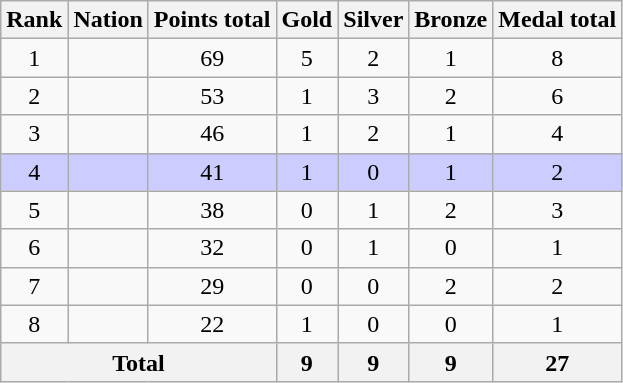<table class=wikitable sortable style="text-align:center;">
<tr>
<th>Rank</th>
<th>Nation</th>
<th>Points total</th>
<th>Gold</th>
<th>Silver</th>
<th>Bronze</th>
<th>Medal total</th>
</tr>
<tr>
<td>1</td>
<td align=left></td>
<td>69</td>
<td>5</td>
<td>2</td>
<td>1</td>
<td>8</td>
</tr>
<tr>
<td>2</td>
<td align=left></td>
<td>53</td>
<td>1</td>
<td>3</td>
<td>2</td>
<td>6</td>
</tr>
<tr>
<td>3</td>
<td align=left></td>
<td>46</td>
<td>1</td>
<td>2</td>
<td>1</td>
<td>4</td>
</tr>
<tr style="background-color:#ccccff">
<td>4</td>
<td align=left></td>
<td>41</td>
<td>1</td>
<td>0</td>
<td>1</td>
<td>2</td>
</tr>
<tr>
<td>5</td>
<td align=left></td>
<td>38</td>
<td>0</td>
<td>1</td>
<td>2</td>
<td>3</td>
</tr>
<tr>
<td>6</td>
<td align=left></td>
<td>32</td>
<td>0</td>
<td>1</td>
<td>0</td>
<td>1</td>
</tr>
<tr>
<td>7</td>
<td align=left></td>
<td>29</td>
<td>0</td>
<td>0</td>
<td>2</td>
<td>2</td>
</tr>
<tr>
<td>8</td>
<td align=left></td>
<td>22</td>
<td>1</td>
<td>0</td>
<td>0</td>
<td>1</td>
</tr>
<tr class="sortbottom">
<th colspan=3>Total</th>
<th>9</th>
<th>9</th>
<th>9</th>
<th>27</th>
</tr>
</table>
